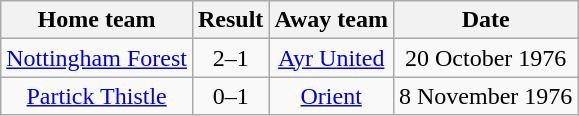<table class="wikitable" style="text-align: center">
<tr>
<th>Home team</th>
<th>Result</th>
<th>Away team</th>
<th>Date</th>
</tr>
<tr>
<td><a href='#'>Nottingham Forest</a></td>
<td>2–1</td>
<td><a href='#'>Ayr United</a></td>
<td>20 October 1976</td>
</tr>
<tr>
<td><a href='#'>Partick Thistle</a></td>
<td>0–1</td>
<td><a href='#'>Orient</a></td>
<td>8 November 1976</td>
</tr>
</table>
